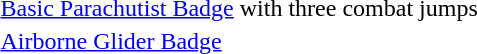<table>
<tr>
<td> <a href='#'>Basic Parachutist Badge</a> with three combat jumps</td>
</tr>
<tr>
<td> <a href='#'>Airborne Glider Badge</a></td>
</tr>
</table>
